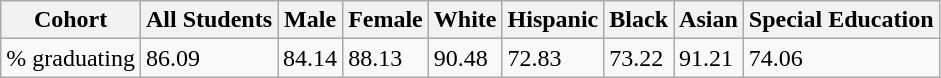<table class="wikitable">
<tr>
<th>Cohort</th>
<th>All Students</th>
<th>Male</th>
<th>Female</th>
<th>White</th>
<th>Hispanic</th>
<th>Black</th>
<th>Asian</th>
<th>Special Education</th>
</tr>
<tr>
<td>% graduating</td>
<td>86.09</td>
<td>84.14</td>
<td>88.13</td>
<td>90.48</td>
<td>72.83</td>
<td>73.22</td>
<td>91.21</td>
<td>74.06</td>
</tr>
</table>
